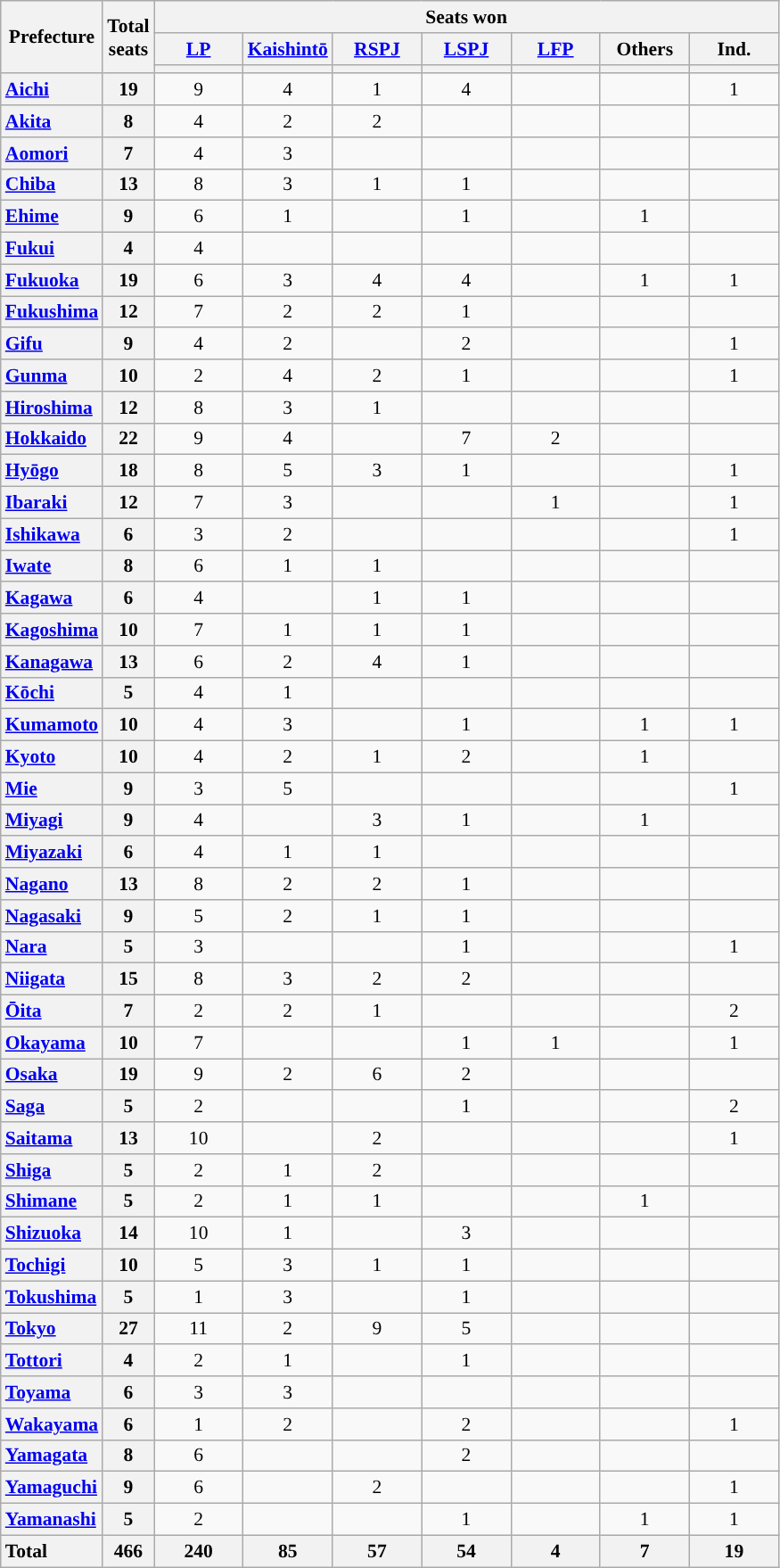<table class="wikitable" style="text-align:center; font-size: 0.9em;">
<tr>
<th rowspan="3">Prefecture</th>
<th rowspan="3">Total<br>seats</th>
<th colspan="7">Seats won</th>
</tr>
<tr>
<th class="unsortable" style="width:60px;"><a href='#'>LP</a></th>
<th class="unsortable" style="width:60px;"><a href='#'>Kaishintō</a></th>
<th class="unsortable" style="width:60px;"><a href='#'>RSPJ</a></th>
<th class="unsortable" style="width:60px;"><a href='#'>LSPJ</a></th>
<th class="unsortable" style="width:60px;"><a href='#'>LFP</a></th>
<th class="unsortable" style="width:60px;">Others</th>
<th class="unsortable" style="width:60px;">Ind.</th>
</tr>
<tr>
<th style="background:"></th>
<th style="background:"></th>
<th style="background:"></th>
<th style="background:"></th>
<th style="background:"></th>
<th></th>
<th style="background:"></th>
</tr>
<tr>
<th style="text-align: left;"><a href='#'>Aichi</a></th>
<th>19</th>
<td>9</td>
<td>4</td>
<td>1</td>
<td>4</td>
<td></td>
<td></td>
<td>1</td>
</tr>
<tr>
<th style="text-align: left;"><a href='#'>Akita</a></th>
<th>8</th>
<td>4</td>
<td>2</td>
<td>2</td>
<td></td>
<td></td>
<td></td>
<td></td>
</tr>
<tr>
<th style="text-align: left;"><a href='#'>Aomori</a></th>
<th>7</th>
<td>4</td>
<td>3</td>
<td></td>
<td></td>
<td></td>
<td></td>
<td></td>
</tr>
<tr>
<th style="text-align: left;"><a href='#'>Chiba</a></th>
<th>13</th>
<td>8</td>
<td>3</td>
<td>1</td>
<td>1</td>
<td></td>
<td></td>
<td></td>
</tr>
<tr>
<th style="text-align: left;"><a href='#'>Ehime</a></th>
<th>9</th>
<td>6</td>
<td>1</td>
<td></td>
<td>1</td>
<td></td>
<td>1</td>
<td></td>
</tr>
<tr>
<th style="text-align: left;"><a href='#'>Fukui</a></th>
<th>4</th>
<td>4</td>
<td></td>
<td></td>
<td></td>
<td></td>
<td></td>
<td></td>
</tr>
<tr>
<th style="text-align: left;"><a href='#'>Fukuoka</a></th>
<th>19</th>
<td>6</td>
<td>3</td>
<td>4</td>
<td>4</td>
<td></td>
<td>1</td>
<td>1</td>
</tr>
<tr>
<th style="text-align: left;"><a href='#'>Fukushima</a></th>
<th>12</th>
<td>7</td>
<td>2</td>
<td>2</td>
<td>1</td>
<td></td>
<td></td>
<td></td>
</tr>
<tr>
<th style="text-align: left;"><a href='#'>Gifu</a></th>
<th>9</th>
<td>4</td>
<td>2</td>
<td></td>
<td>2</td>
<td></td>
<td></td>
<td>1</td>
</tr>
<tr>
<th style="text-align: left;"><a href='#'>Gunma</a></th>
<th>10</th>
<td>2</td>
<td>4</td>
<td>2</td>
<td>1</td>
<td></td>
<td></td>
<td>1</td>
</tr>
<tr>
<th style="text-align: left;"><a href='#'>Hiroshima</a></th>
<th>12</th>
<td>8</td>
<td>3</td>
<td>1</td>
<td></td>
<td></td>
<td></td>
<td></td>
</tr>
<tr>
<th style="text-align: left;"><a href='#'>Hokkaido</a></th>
<th>22</th>
<td>9</td>
<td>4</td>
<td></td>
<td>7</td>
<td>2</td>
<td></td>
<td></td>
</tr>
<tr>
<th style="text-align: left;"><a href='#'>Hyōgo</a></th>
<th>18</th>
<td>8</td>
<td>5</td>
<td>3</td>
<td>1</td>
<td></td>
<td></td>
<td>1</td>
</tr>
<tr>
<th style="text-align: left;"><a href='#'>Ibaraki</a></th>
<th>12</th>
<td>7</td>
<td>3</td>
<td></td>
<td></td>
<td>1</td>
<td></td>
<td>1</td>
</tr>
<tr>
<th style="text-align: left;"><a href='#'>Ishikawa</a></th>
<th>6</th>
<td>3</td>
<td>2</td>
<td></td>
<td></td>
<td></td>
<td></td>
<td>1</td>
</tr>
<tr>
<th style="text-align: left;"><a href='#'>Iwate</a></th>
<th>8</th>
<td>6</td>
<td>1</td>
<td>1</td>
<td></td>
<td></td>
<td></td>
<td></td>
</tr>
<tr>
<th style="text-align: left;"><a href='#'>Kagawa</a></th>
<th>6</th>
<td>4</td>
<td></td>
<td>1</td>
<td>1</td>
<td></td>
<td></td>
<td></td>
</tr>
<tr>
<th style="text-align: left;"><a href='#'>Kagoshima</a></th>
<th>10</th>
<td>7</td>
<td>1</td>
<td>1</td>
<td>1</td>
<td></td>
<td></td>
<td></td>
</tr>
<tr>
<th style="text-align: left;"><a href='#'>Kanagawa</a></th>
<th>13</th>
<td>6</td>
<td>2</td>
<td>4</td>
<td>1</td>
<td></td>
<td></td>
<td></td>
</tr>
<tr>
<th style="text-align: left;"><a href='#'>Kōchi</a></th>
<th>5</th>
<td>4</td>
<td>1</td>
<td></td>
<td></td>
<td></td>
<td></td>
<td></td>
</tr>
<tr>
<th style="text-align: left;"><a href='#'>Kumamoto</a></th>
<th>10</th>
<td>4</td>
<td>3</td>
<td></td>
<td>1</td>
<td></td>
<td>1</td>
<td>1</td>
</tr>
<tr>
<th style="text-align: left;"><a href='#'>Kyoto</a></th>
<th>10</th>
<td>4</td>
<td>2</td>
<td>1</td>
<td>2</td>
<td></td>
<td>1</td>
<td></td>
</tr>
<tr>
<th style="text-align: left;"><a href='#'>Mie</a></th>
<th>9</th>
<td>3</td>
<td>5</td>
<td></td>
<td></td>
<td></td>
<td></td>
<td>1</td>
</tr>
<tr>
<th style="text-align: left;"><a href='#'>Miyagi</a></th>
<th>9</th>
<td>4</td>
<td></td>
<td>3</td>
<td>1</td>
<td></td>
<td>1</td>
<td></td>
</tr>
<tr>
<th style="text-align: left;"><a href='#'>Miyazaki</a></th>
<th>6</th>
<td>4</td>
<td>1</td>
<td>1</td>
<td></td>
<td></td>
<td></td>
<td></td>
</tr>
<tr>
<th style="text-align: left;"><a href='#'>Nagano</a></th>
<th>13</th>
<td>8</td>
<td>2</td>
<td>2</td>
<td>1</td>
<td></td>
<td></td>
<td></td>
</tr>
<tr>
<th style="text-align: left;"><a href='#'>Nagasaki</a></th>
<th>9</th>
<td>5</td>
<td>2</td>
<td>1</td>
<td>1</td>
<td></td>
<td></td>
<td></td>
</tr>
<tr>
<th style="text-align: left;"><a href='#'>Nara</a></th>
<th>5</th>
<td>3</td>
<td></td>
<td></td>
<td>1</td>
<td></td>
<td></td>
<td>1</td>
</tr>
<tr>
<th style="text-align: left;"><a href='#'>Niigata</a></th>
<th>15</th>
<td>8</td>
<td>3</td>
<td>2</td>
<td>2</td>
<td></td>
<td></td>
<td></td>
</tr>
<tr>
<th style="text-align: left;"><a href='#'>Ōita</a></th>
<th>7</th>
<td>2</td>
<td>2</td>
<td>1</td>
<td></td>
<td></td>
<td></td>
<td>2</td>
</tr>
<tr>
<th style="text-align: left;"><a href='#'>Okayama</a></th>
<th>10</th>
<td>7</td>
<td></td>
<td></td>
<td>1</td>
<td>1</td>
<td></td>
<td>1</td>
</tr>
<tr>
<th style="text-align: left;"><a href='#'>Osaka</a></th>
<th>19</th>
<td>9</td>
<td>2</td>
<td>6</td>
<td>2</td>
<td></td>
<td></td>
<td></td>
</tr>
<tr>
<th style="text-align: left;"><a href='#'>Saga</a></th>
<th>5</th>
<td>2</td>
<td></td>
<td></td>
<td>1</td>
<td></td>
<td></td>
<td>2</td>
</tr>
<tr>
<th style="text-align: left;"><a href='#'>Saitama</a></th>
<th>13</th>
<td>10</td>
<td></td>
<td>2</td>
<td></td>
<td></td>
<td></td>
<td>1</td>
</tr>
<tr>
<th style="text-align: left;"><a href='#'>Shiga</a></th>
<th>5</th>
<td>2</td>
<td>1</td>
<td>2</td>
<td></td>
<td></td>
<td></td>
<td></td>
</tr>
<tr>
<th style="text-align: left;"><a href='#'>Shimane</a></th>
<th>5</th>
<td>2</td>
<td>1</td>
<td>1</td>
<td></td>
<td></td>
<td>1</td>
<td></td>
</tr>
<tr>
<th style="text-align: left;"><a href='#'>Shizuoka</a></th>
<th>14</th>
<td>10</td>
<td>1</td>
<td></td>
<td>3</td>
<td></td>
<td></td>
<td></td>
</tr>
<tr>
<th style="text-align: left;"><a href='#'>Tochigi</a></th>
<th>10</th>
<td>5</td>
<td>3</td>
<td>1</td>
<td>1</td>
<td></td>
<td></td>
<td></td>
</tr>
<tr>
<th style="text-align: left;"><a href='#'>Tokushima</a></th>
<th>5</th>
<td>1</td>
<td>3</td>
<td></td>
<td>1</td>
<td></td>
<td></td>
<td></td>
</tr>
<tr>
<th style="text-align: left;"><a href='#'>Tokyo</a></th>
<th>27</th>
<td>11</td>
<td>2</td>
<td>9</td>
<td>5</td>
<td></td>
<td></td>
<td></td>
</tr>
<tr>
<th style="text-align: left;"><a href='#'>Tottori</a></th>
<th>4</th>
<td>2</td>
<td>1</td>
<td></td>
<td>1</td>
<td></td>
<td></td>
<td></td>
</tr>
<tr>
<th style="text-align: left;"><a href='#'>Toyama</a></th>
<th>6</th>
<td>3</td>
<td>3</td>
<td></td>
<td></td>
<td></td>
<td></td>
<td></td>
</tr>
<tr>
<th style="text-align: left;"><a href='#'>Wakayama</a></th>
<th>6</th>
<td>1</td>
<td>2</td>
<td></td>
<td>2</td>
<td></td>
<td></td>
<td>1</td>
</tr>
<tr>
<th style="text-align: left;"><a href='#'>Yamagata</a></th>
<th>8</th>
<td>6</td>
<td></td>
<td></td>
<td>2</td>
<td></td>
<td></td>
<td></td>
</tr>
<tr>
<th style="text-align: left;"><a href='#'>Yamaguchi</a></th>
<th>9</th>
<td>6</td>
<td></td>
<td>2</td>
<td></td>
<td></td>
<td></td>
<td>1</td>
</tr>
<tr>
<th style="text-align: left;"><a href='#'>Yamanashi</a></th>
<th>5</th>
<td>2</td>
<td></td>
<td></td>
<td>1</td>
<td></td>
<td>1</td>
<td>1</td>
</tr>
<tr class="sortbottom">
<th style="text-align: left;">Total</th>
<th>466</th>
<th>240</th>
<th>85</th>
<th>57</th>
<th>54</th>
<th>4</th>
<th>7</th>
<th>19</th>
</tr>
</table>
